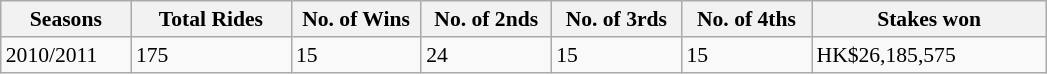<table class="wikitable sortable" style="font-size:90%;">
<tr>
<th width="80px">Seasons</th>
<th width="100px">Total Rides</th>
<th width="80px">No. of Wins</th>
<th width="80px">No. of 2nds</th>
<th width="80px">No. of 3rds</th>
<th width="80px">No. of 4ths</th>
<th width="150px">Stakes won</th>
</tr>
<tr>
<td>2010/2011</td>
<td>175</td>
<td>15</td>
<td>24</td>
<td>15</td>
<td>15</td>
<td>HK$26,185,575</td>
</tr>
</table>
